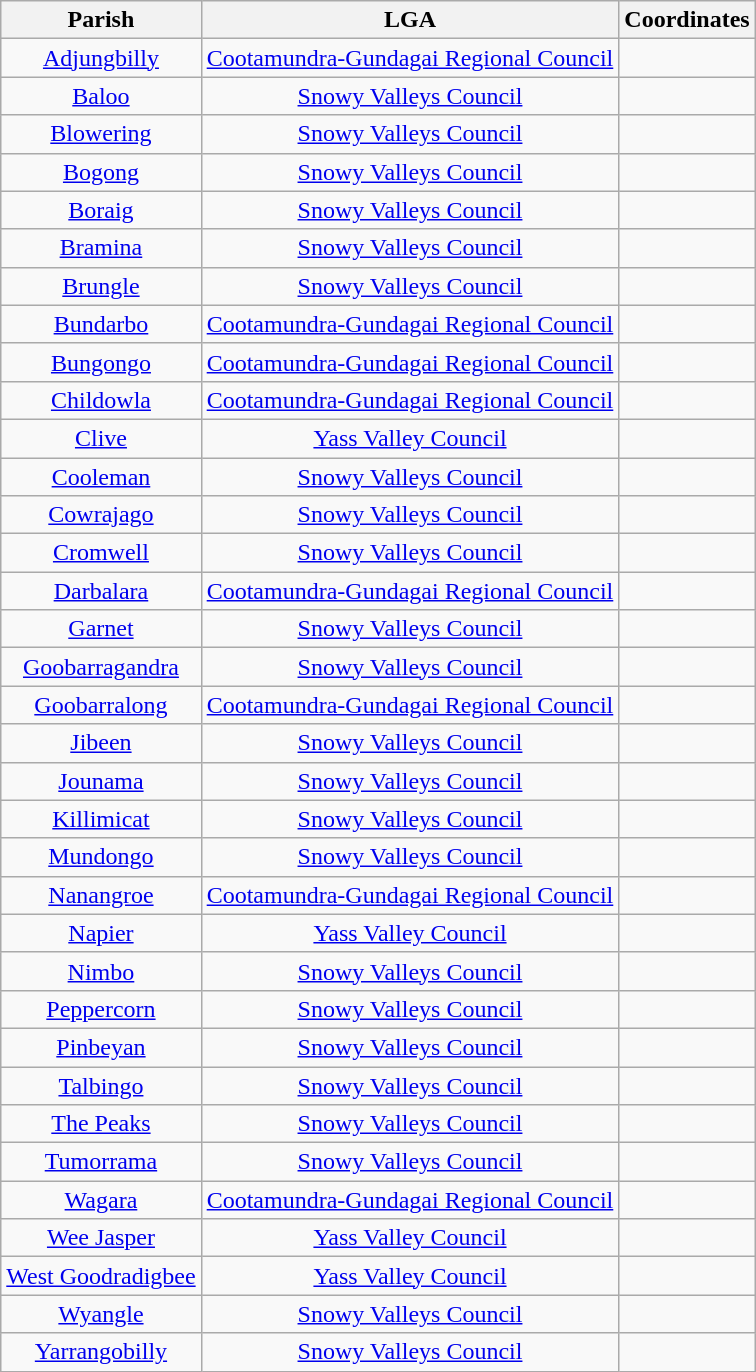<table class="wikitable" style="text-align:center">
<tr>
<th>Parish</th>
<th>LGA</th>
<th>Coordinates</th>
</tr>
<tr>
<td><a href='#'>Adjungbilly</a></td>
<td><a href='#'>Cootamundra-Gundagai Regional Council</a></td>
<td></td>
</tr>
<tr>
<td><a href='#'>Baloo</a></td>
<td><a href='#'>Snowy Valleys Council</a></td>
<td></td>
</tr>
<tr>
<td><a href='#'>Blowering</a></td>
<td><a href='#'>Snowy Valleys Council</a></td>
<td></td>
</tr>
<tr>
<td><a href='#'>Bogong</a></td>
<td><a href='#'>Snowy Valleys Council</a></td>
<td></td>
</tr>
<tr>
<td><a href='#'>Boraig</a></td>
<td><a href='#'>Snowy Valleys Council</a></td>
<td></td>
</tr>
<tr>
<td><a href='#'>Bramina</a></td>
<td><a href='#'>Snowy Valleys Council</a></td>
<td></td>
</tr>
<tr>
<td><a href='#'>Brungle</a></td>
<td><a href='#'>Snowy Valleys Council</a></td>
<td></td>
</tr>
<tr>
<td><a href='#'>Bundarbo</a></td>
<td><a href='#'>Cootamundra-Gundagai Regional Council</a></td>
<td></td>
</tr>
<tr>
<td><a href='#'>Bungongo</a></td>
<td><a href='#'>Cootamundra-Gundagai Regional Council</a></td>
<td></td>
</tr>
<tr>
<td><a href='#'>Childowla</a></td>
<td><a href='#'>Cootamundra-Gundagai Regional Council</a></td>
<td></td>
</tr>
<tr>
<td><a href='#'>Clive</a></td>
<td><a href='#'>Yass Valley Council</a></td>
<td></td>
</tr>
<tr>
<td><a href='#'>Cooleman</a></td>
<td><a href='#'>Snowy Valleys Council</a></td>
<td></td>
</tr>
<tr>
<td><a href='#'>Cowrajago</a></td>
<td><a href='#'>Snowy Valleys Council</a></td>
<td></td>
</tr>
<tr>
<td><a href='#'>Cromwell</a></td>
<td><a href='#'>Snowy Valleys Council</a></td>
<td></td>
</tr>
<tr>
<td><a href='#'>Darbalara</a></td>
<td><a href='#'>Cootamundra-Gundagai Regional Council</a></td>
<td></td>
</tr>
<tr>
<td><a href='#'>Garnet</a></td>
<td><a href='#'>Snowy Valleys Council</a></td>
<td></td>
</tr>
<tr>
<td><a href='#'>Goobarragandra</a></td>
<td><a href='#'>Snowy Valleys Council</a></td>
<td></td>
</tr>
<tr>
<td><a href='#'>Goobarralong</a></td>
<td><a href='#'>Cootamundra-Gundagai Regional Council</a></td>
<td></td>
</tr>
<tr>
<td><a href='#'>Jibeen</a></td>
<td><a href='#'>Snowy Valleys Council</a></td>
<td></td>
</tr>
<tr>
<td><a href='#'>Jounama</a></td>
<td><a href='#'>Snowy Valleys Council</a></td>
<td></td>
</tr>
<tr>
<td><a href='#'>Killimicat</a></td>
<td><a href='#'>Snowy Valleys Council</a></td>
<td></td>
</tr>
<tr>
<td><a href='#'>Mundongo</a></td>
<td><a href='#'>Snowy Valleys Council</a></td>
<td></td>
</tr>
<tr>
<td><a href='#'>Nanangroe</a></td>
<td><a href='#'>Cootamundra-Gundagai Regional Council</a></td>
<td></td>
</tr>
<tr>
<td><a href='#'>Napier</a></td>
<td><a href='#'>Yass Valley Council</a></td>
<td></td>
</tr>
<tr>
<td><a href='#'>Nimbo</a></td>
<td><a href='#'>Snowy Valleys Council</a></td>
<td></td>
</tr>
<tr>
<td><a href='#'>Peppercorn</a></td>
<td><a href='#'>Snowy Valleys Council</a></td>
<td></td>
</tr>
<tr>
<td><a href='#'>Pinbeyan</a></td>
<td><a href='#'>Snowy Valleys Council</a></td>
<td></td>
</tr>
<tr>
<td><a href='#'>Talbingo</a></td>
<td><a href='#'>Snowy Valleys Council</a></td>
<td></td>
</tr>
<tr>
<td><a href='#'>The Peaks</a></td>
<td><a href='#'>Snowy Valleys Council</a></td>
<td></td>
</tr>
<tr>
<td><a href='#'>Tumorrama</a></td>
<td><a href='#'>Snowy Valleys Council</a></td>
<td></td>
</tr>
<tr>
<td><a href='#'>Wagara</a></td>
<td><a href='#'>Cootamundra-Gundagai Regional Council</a></td>
<td></td>
</tr>
<tr>
<td><a href='#'>Wee Jasper</a></td>
<td><a href='#'>Yass Valley Council</a></td>
<td></td>
</tr>
<tr>
<td><a href='#'>West Goodradigbee</a></td>
<td><a href='#'>Yass Valley Council</a></td>
<td></td>
</tr>
<tr>
<td><a href='#'>Wyangle</a></td>
<td><a href='#'>Snowy Valleys Council</a></td>
<td></td>
</tr>
<tr>
<td><a href='#'>Yarrangobilly</a></td>
<td><a href='#'>Snowy Valleys Council</a></td>
<td></td>
</tr>
</table>
